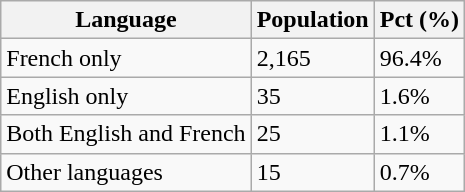<table class="wikitable">
<tr>
<th>Language</th>
<th>Population</th>
<th>Pct (%)</th>
</tr>
<tr>
<td>French only</td>
<td>2,165</td>
<td>96.4%</td>
</tr>
<tr>
<td>English only</td>
<td>35</td>
<td>1.6%</td>
</tr>
<tr>
<td>Both English and French</td>
<td>25</td>
<td>1.1%</td>
</tr>
<tr>
<td>Other languages</td>
<td>15</td>
<td>0.7%</td>
</tr>
</table>
